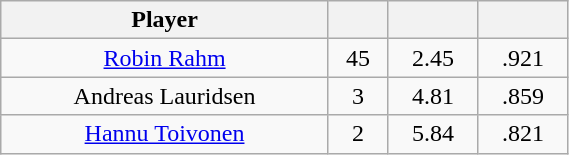<table class="wikitable sortable" style="width:30%; text-align:center;">
<tr>
<th>Player</th>
<th></th>
<th></th>
<th></th>
</tr>
<tr>
<td style=white-space:nowrap><a href='#'>Robin Rahm</a></td>
<td>45</td>
<td>2.45</td>
<td>.921</td>
</tr>
<tr>
<td style=white-space:nowrap>Andreas Lauridsen</td>
<td>3</td>
<td>4.81</td>
<td>.859</td>
</tr>
<tr>
<td style=white-space:nowrap><a href='#'>Hannu Toivonen</a></td>
<td>2</td>
<td>5.84</td>
<td>.821</td>
</tr>
</table>
